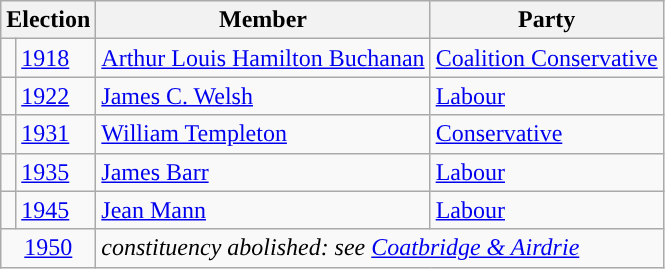<table class="wikitable">
<tr>
<th colspan="2">Election</th>
<th>Member</th>
<th>Party</th>
</tr>
<tr>
<td style="color:inherit;background-color: "></td>
<td><a href='#'>1918</a></td>
<td><a href='#'>Arthur Louis Hamilton Buchanan</a></td>
<td><a href='#'>Coalition Conservative</a></td>
</tr>
<tr>
<td style="color:inherit;background-color: "></td>
<td><a href='#'>1922</a></td>
<td><a href='#'>James C. Welsh</a></td>
<td><a href='#'>Labour</a></td>
</tr>
<tr>
<td style="color:inherit;background-color: "></td>
<td><a href='#'>1931</a></td>
<td><a href='#'>William Templeton</a></td>
<td><a href='#'>Conservative</a></td>
</tr>
<tr>
<td style="color:inherit;background-color: "></td>
<td><a href='#'>1935</a></td>
<td><a href='#'>James Barr</a></td>
<td><a href='#'>Labour</a></td>
</tr>
<tr>
<td style="color:inherit;background-color: "></td>
<td><a href='#'>1945</a></td>
<td><a href='#'>Jean Mann</a></td>
<td><a href='#'>Labour</a></td>
</tr>
<tr>
<td colspan="2" align="center"><a href='#'>1950</a></td>
<td colspan="2"><em>constituency abolished: see <a href='#'>Coatbridge & Airdrie</a></em></td>
</tr>
</table>
